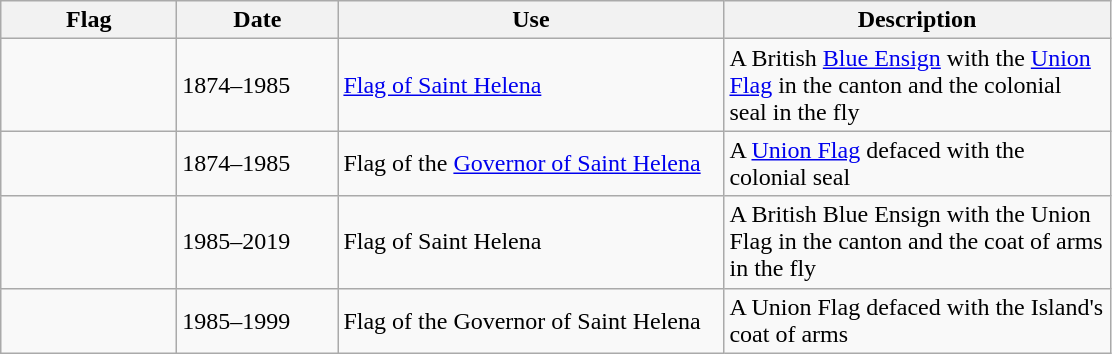<table class="wikitable">
<tr>
<th width="110">Flag</th>
<th width="100">Date</th>
<th width="250">Use</th>
<th width="250">Description</th>
</tr>
<tr>
<td></td>
<td>1874–1985</td>
<td><a href='#'>Flag of Saint Helena</a></td>
<td>A British <a href='#'>Blue Ensign</a> with the <a href='#'>Union Flag</a> in the canton and the colonial seal in the fly</td>
</tr>
<tr>
<td></td>
<td>1874–1985</td>
<td>Flag of the <a href='#'>Governor of Saint Helena</a></td>
<td>A <a href='#'>Union Flag</a> defaced with the colonial seal</td>
</tr>
<tr>
<td></td>
<td>1985–2019</td>
<td>Flag of Saint Helena</td>
<td>A British Blue Ensign with the Union Flag in the canton and the coat of arms in the fly</td>
</tr>
<tr>
<td></td>
<td>1985–1999</td>
<td>Flag of the Governor of Saint Helena</td>
<td>A Union Flag defaced with the Island's coat of arms</td>
</tr>
</table>
